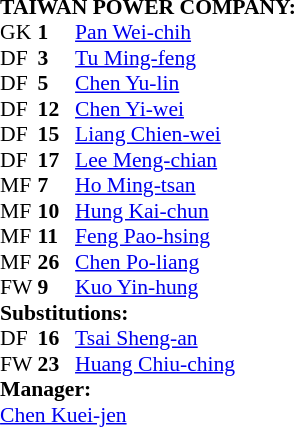<table style="font-size: 90%" cellspacing="0" cellpadding="0" align=center>
<tr>
<td colspan="4"><strong>TAIWAN POWER COMPANY:</strong></td>
</tr>
<tr>
<th width="25"></th>
<th width="25"></th>
</tr>
<tr>
<td>GK</td>
<td><strong>1</strong></td>
<td> <a href='#'>Pan Wei-chih</a></td>
</tr>
<tr>
<td>DF</td>
<td><strong>3</strong></td>
<td> <a href='#'>Tu Ming-feng</a></td>
</tr>
<tr>
<td>DF</td>
<td><strong>5</strong></td>
<td> <a href='#'>Chen Yu-lin</a></td>
<td></td>
</tr>
<tr>
<td>DF</td>
<td><strong>12</strong></td>
<td> <a href='#'>Chen Yi-wei</a></td>
<td></td>
<td></td>
</tr>
<tr>
<td>DF</td>
<td><strong>15</strong></td>
<td> <a href='#'>Liang Chien-wei</a></td>
</tr>
<tr>
<td>DF</td>
<td><strong>17</strong></td>
<td> <a href='#'>Lee Meng-chian</a></td>
</tr>
<tr>
<td>MF</td>
<td><strong>7</strong></td>
<td> <a href='#'>Ho Ming-tsan</a></td>
<td></td>
<td></td>
</tr>
<tr>
<td>MF</td>
<td><strong>10</strong></td>
<td> <a href='#'>Hung Kai-chun</a></td>
</tr>
<tr>
<td>MF</td>
<td><strong>11</strong></td>
<td> <a href='#'>Feng Pao-hsing</a></td>
</tr>
<tr>
<td>MF</td>
<td><strong>26</strong></td>
<td> <a href='#'>Chen Po-liang</a></td>
</tr>
<tr>
<td>FW</td>
<td><strong>9</strong></td>
<td> <a href='#'>Kuo Yin-hung</a></td>
</tr>
<tr>
<td colspan=4><strong>Substitutions:</strong></td>
</tr>
<tr>
<td>DF</td>
<td><strong>16</strong></td>
<td> <a href='#'>Tsai Sheng-an</a></td>
<td></td>
<td></td>
</tr>
<tr>
<td>FW</td>
<td><strong>23</strong></td>
<td> <a href='#'>Huang Chiu-ching</a></td>
<td></td>
<td></td>
</tr>
<tr>
<td colspan=4><strong>Manager:</strong></td>
</tr>
<tr>
<td colspan="4"> <a href='#'>Chen Kuei-jen</a></td>
</tr>
</table>
